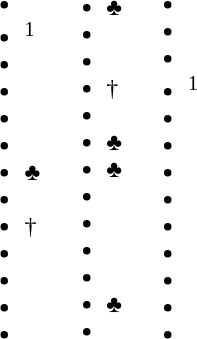<table>
<tr>
<td><br><ul><li></li><li><sup>1</sup></li><li></li><li></li><li></li><li></li><li>♣</li><li></li><li>†</li><li></li><li></li><li></li><li></li></ul></td>
<td><br><ul><li>♣</li><li></li><li></li><li>†</li><li></li><li>♣</li><li>♣</li><li></li><li></li><li></li><li></li><li>♣</li><li></li></ul></td>
<td><br><ul><li></li><li></li><li></li><li><sup>1</sup></li><li></li><li></li><li></li><li></li><li></li><li></li><li></li><li></li><li></li></ul></td>
</tr>
</table>
